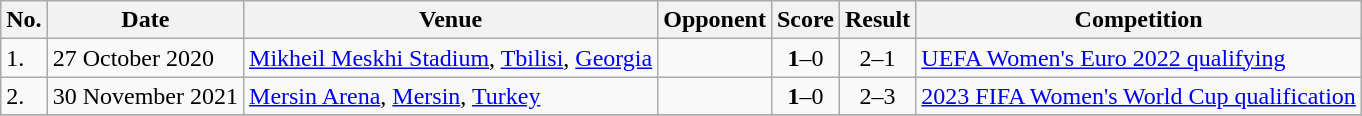<table class="wikitable">
<tr>
<th>No.</th>
<th>Date</th>
<th>Venue</th>
<th>Opponent</th>
<th>Score</th>
<th>Result</th>
<th>Competition</th>
</tr>
<tr>
<td>1.</td>
<td>27 October 2020</td>
<td><a href='#'>Mikheil Meskhi Stadium</a>, <a href='#'>Tbilisi</a>, <a href='#'>Georgia</a></td>
<td></td>
<td align=center><strong>1</strong>–0</td>
<td align=center>2–1</td>
<td><a href='#'>UEFA Women's Euro 2022 qualifying</a></td>
</tr>
<tr>
<td>2.</td>
<td>30 November 2021</td>
<td><a href='#'>Mersin Arena</a>, <a href='#'>Mersin</a>, <a href='#'>Turkey</a></td>
<td></td>
<td align=center><strong>1</strong>–0</td>
<td align=center>2–3</td>
<td><a href='#'>2023 FIFA Women's World Cup qualification</a></td>
</tr>
<tr>
</tr>
</table>
